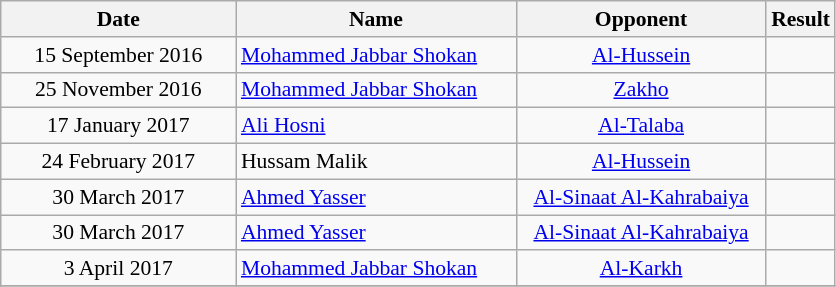<table class="wikitable sortable" style="font-size: 90%; text-align: center;">
<tr>
<th style="width:150px;">Date</th>
<th style="width:180px;">Name</th>
<th style="width:160px;">Opponent</th>
<th style="width:30px;">Result</th>
</tr>
<tr>
<td>15 September 2016</td>
<td style="text-align:left"> <a href='#'>Mohammed Jabbar Shokan</a></td>
<td><a href='#'>Al-Hussein</a></td>
<td></td>
</tr>
<tr>
<td>25 November 2016</td>
<td style="text-align:left"> <a href='#'>Mohammed Jabbar Shokan</a></td>
<td><a href='#'>Zakho</a></td>
<td></td>
</tr>
<tr>
<td>17 January 2017</td>
<td style="text-align:left"> <a href='#'>Ali Hosni</a></td>
<td><a href='#'>Al-Talaba</a></td>
<td></td>
</tr>
<tr>
<td>24 February 2017</td>
<td style="text-align:left"> Hussam Malik</td>
<td><a href='#'>Al-Hussein</a></td>
<td></td>
</tr>
<tr>
<td>30 March 2017</td>
<td style="text-align:left"> <a href='#'>Ahmed Yasser</a></td>
<td><a href='#'>Al-Sinaat Al-Kahrabaiya</a></td>
<td></td>
</tr>
<tr>
<td>30 March 2017</td>
<td style="text-align:left"> <a href='#'>Ahmed Yasser</a></td>
<td><a href='#'>Al-Sinaat Al-Kahrabaiya</a></td>
<td></td>
</tr>
<tr>
<td>3 April 2017</td>
<td style="text-align:left"> <a href='#'>Mohammed Jabbar Shokan</a></td>
<td><a href='#'>Al-Karkh</a></td>
<td></td>
</tr>
<tr>
</tr>
</table>
